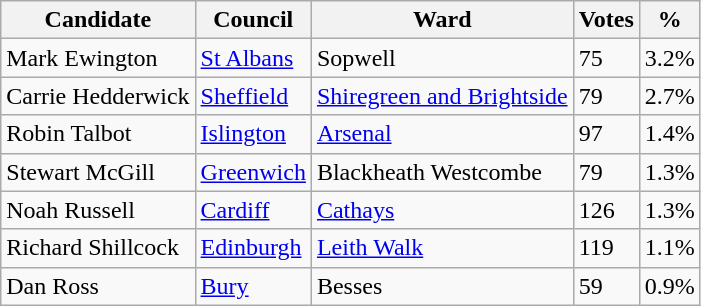<table class="wikitable">
<tr>
<th>Candidate</th>
<th>Council</th>
<th>Ward</th>
<th>Votes</th>
<th>%</th>
</tr>
<tr>
<td>Mark Ewington</td>
<td><a href='#'>St Albans</a></td>
<td>Sopwell</td>
<td>75</td>
<td>3.2%</td>
</tr>
<tr>
<td>Carrie Hedderwick</td>
<td><a href='#'>Sheffield</a></td>
<td><a href='#'>Shiregreen and Brightside</a></td>
<td>79</td>
<td>2.7%</td>
</tr>
<tr>
<td>Robin Talbot</td>
<td><a href='#'>Islington</a></td>
<td><a href='#'>Arsenal</a></td>
<td>97</td>
<td>1.4%</td>
</tr>
<tr>
<td>Stewart McGill</td>
<td><a href='#'>Greenwich</a></td>
<td>Blackheath Westcombe</td>
<td>79</td>
<td>1.3%</td>
</tr>
<tr>
<td>Noah Russell</td>
<td><a href='#'>Cardiff</a></td>
<td><a href='#'>Cathays</a></td>
<td>126</td>
<td>1.3%</td>
</tr>
<tr>
<td>Richard Shillcock</td>
<td><a href='#'>Edinburgh</a></td>
<td><a href='#'>Leith Walk</a></td>
<td>119</td>
<td>1.1%</td>
</tr>
<tr>
<td>Dan Ross</td>
<td><a href='#'>Bury</a></td>
<td>Besses</td>
<td>59</td>
<td>0.9%</td>
</tr>
</table>
